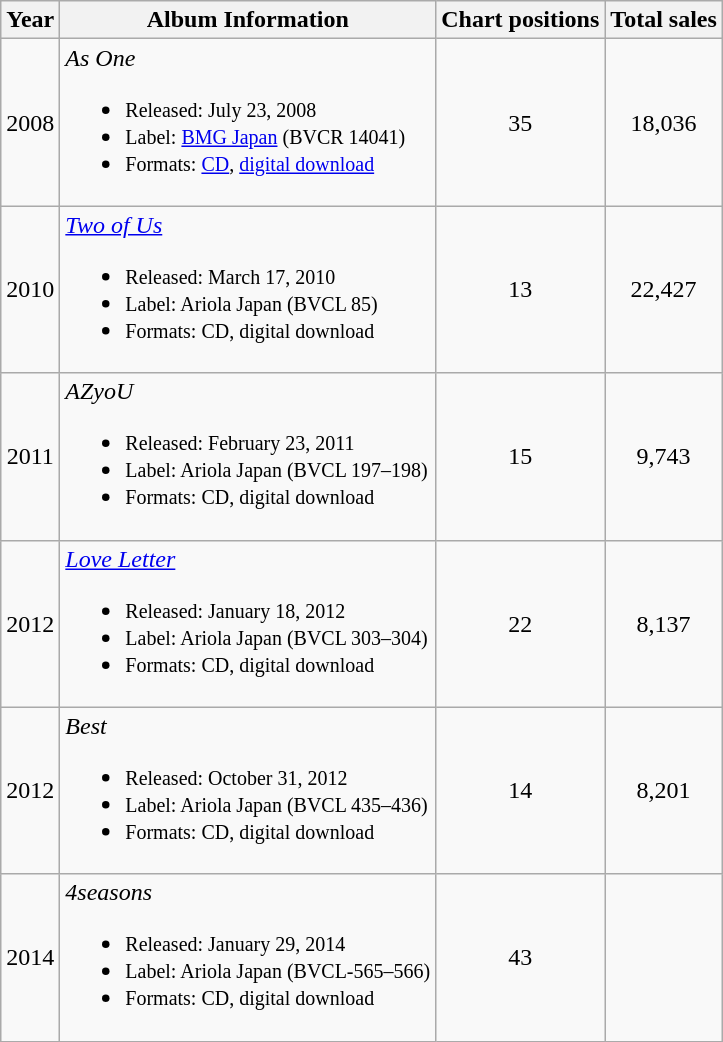<table class="wikitable">
<tr>
<th rowspan="1">Year</th>
<th rowspan="1">Album Information</th>
<th colspan="1">Chart positions</th>
<th colspan="1">Total sales</th>
</tr>
<tr>
<td align="center">2008</td>
<td><em>As One</em><br><ul><li><small>Released: July 23, 2008</small></li><li><small>Label: <a href='#'>BMG Japan</a> (BVCR 14041)</small></li><li><small>Formats: <a href='#'>CD</a>, <a href='#'>digital download</a></small></li></ul></td>
<td align="center">35</td>
<td align="center">18,036</td>
</tr>
<tr>
<td align="center">2010</td>
<td><em><a href='#'>Two of Us</a></em><br><ul><li><small>Released: March 17, 2010</small></li><li><small>Label: Ariola Japan (BVCL 85)</small></li><li><small>Formats: CD, digital download</small></li></ul></td>
<td align="center">13</td>
<td align="center">22,427</td>
</tr>
<tr>
<td align="center">2011</td>
<td><em>AZyoU</em><br><ul><li><small>Released: February 23, 2011</small></li><li><small>Label: Ariola Japan (BVCL 197–198)</small></li><li><small>Formats: CD, digital download</small></li></ul></td>
<td align="center">15</td>
<td align="center">9,743</td>
</tr>
<tr>
<td align="center">2012</td>
<td><em><a href='#'>Love Letter</a></em><br><ul><li><small>Released: January 18, 2012</small></li><li><small>Label: Ariola Japan (BVCL 303–304)</small></li><li><small>Formats: CD, digital download</small></li></ul></td>
<td align="center">22</td>
<td align="center">8,137</td>
</tr>
<tr>
<td align="center">2012</td>
<td><em>Best</em><br><ul><li><small>Released: October 31, 2012</small></li><li><small>Label: Ariola Japan (BVCL 435–436)</small></li><li><small>Formats: CD, digital download</small></li></ul></td>
<td align="center">14</td>
<td align="center">8,201</td>
</tr>
<tr>
<td align="center">2014</td>
<td><em>4seasons</em><br><ul><li><small>Released: January 29, 2014</small></li><li><small>Label: Ariola Japan (BVCL-565–566)</small></li><li><small>Formats: CD, digital download</small></li></ul></td>
<td align="center">43</td>
<td align="center"></td>
</tr>
</table>
